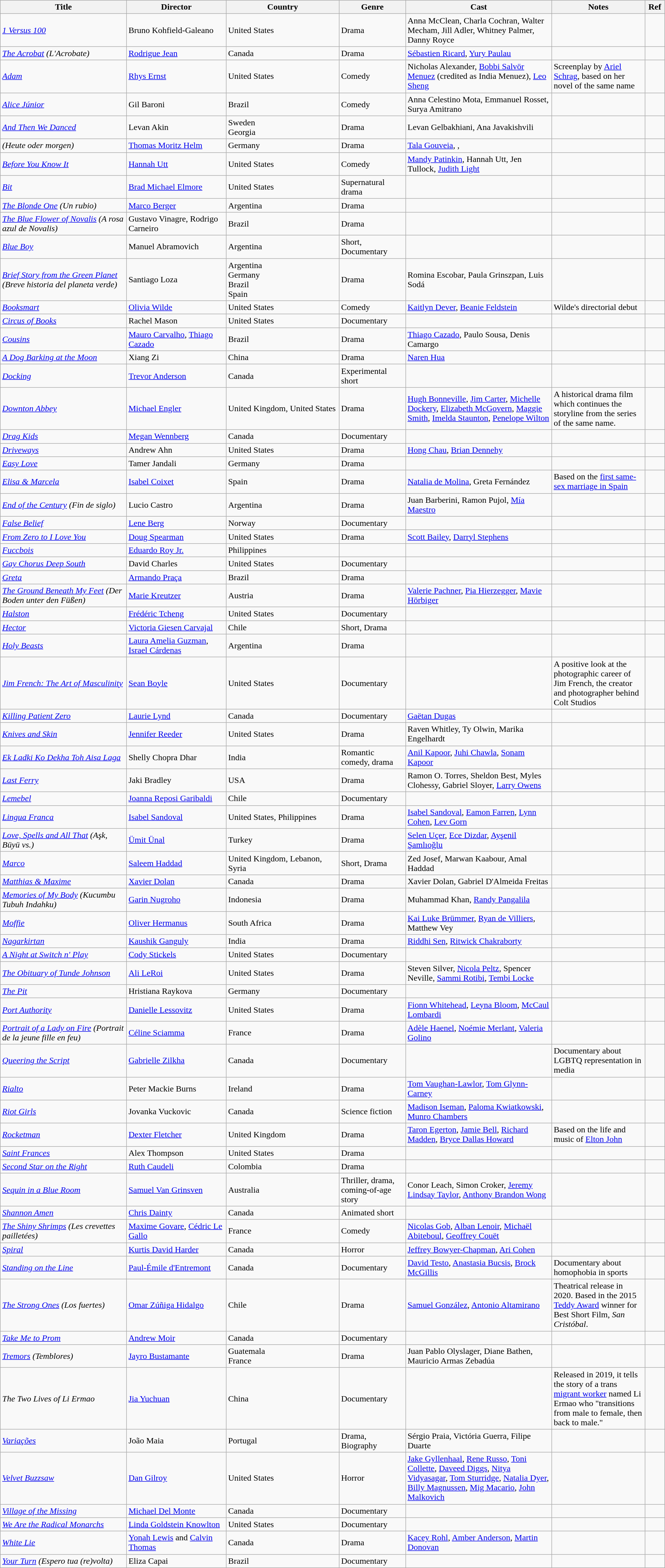<table class="wikitable sortable">
<tr>
<th width="19%">Title</th>
<th width="15%">Director</th>
<th width="17%">Country</th>
<th width="10%">Genre</th>
<th width="22%">Cast</th>
<th width="14%">Notes</th>
<th width="3%">Ref</th>
</tr>
<tr>
<td><em><a href='#'>1 Versus 100</a></em></td>
<td>Bruno Kohfield-Galeano</td>
<td>United States</td>
<td>Drama</td>
<td>Anna McClean, Charla Cochran, Walter Mecham, Jill Adler, Whitney Palmer, Danny Royce</td>
<td></td>
<td></td>
</tr>
<tr>
<td><em><a href='#'>The Acrobat</a> (L'Acrobate)</em></td>
<td><a href='#'>Rodrigue Jean</a></td>
<td>Canada</td>
<td>Drama</td>
<td><a href='#'>Sébastien Ricard</a>, <a href='#'>Yury Paulau</a></td>
<td></td>
<td></td>
</tr>
<tr>
<td><em><a href='#'>Adam</a></em></td>
<td><a href='#'>Rhys Ernst</a></td>
<td>United States</td>
<td>Comedy</td>
<td>Nicholas Alexander, <a href='#'>Bobbi Salvör Menuez</a> (credited as India Menuez), <a href='#'>Leo Sheng</a></td>
<td>Screenplay by <a href='#'>Ariel Schrag</a>, based on her novel of the same name</td>
<td></td>
</tr>
<tr>
<td><em><a href='#'>Alice Júnior</a></em></td>
<td>Gil Baroni</td>
<td>Brazil</td>
<td>Comedy</td>
<td>Anna Celestino Mota, Emmanuel Rosset, Surya Amitrano</td>
<td></td>
<td></td>
</tr>
<tr>
<td><em><a href='#'>And Then We Danced</a></em></td>
<td>Levan Akin</td>
<td>Sweden<br>Georgia</td>
<td>Drama</td>
<td>Levan Gelbakhiani, Ana Javakishvili</td>
<td></td>
<td></td>
</tr>
<tr>
<td><em> (Heute oder morgen)</em></td>
<td><a href='#'>Thomas Moritz Helm</a></td>
<td>Germany</td>
<td>Drama</td>
<td><a href='#'>Tala Gouveia</a>, , </td>
<td></td>
<td></td>
</tr>
<tr>
<td><em><a href='#'>Before You Know It</a></em></td>
<td><a href='#'>Hannah Utt</a></td>
<td>United States</td>
<td>Comedy</td>
<td><a href='#'>Mandy Patinkin</a>, Hannah Utt, Jen Tullock, <a href='#'>Judith Light</a></td>
<td></td>
<td></td>
</tr>
<tr>
<td><em><a href='#'>Bit</a></em></td>
<td><a href='#'>Brad Michael Elmore</a></td>
<td>United States</td>
<td>Supernatural drama</td>
<td></td>
<td></td>
<td></td>
</tr>
<tr>
<td><em><a href='#'>The Blonde One</a> (Un rubio)</em></td>
<td><a href='#'>Marco Berger</a></td>
<td>Argentina</td>
<td>Drama</td>
<td></td>
<td></td>
<td></td>
</tr>
<tr>
<td><em><a href='#'>The Blue Flower of Novalis</a> (A rosa azul de Novalis)</em></td>
<td>Gustavo Vinagre, Rodrigo Carneiro</td>
<td>Brazil</td>
<td>Drama</td>
<td></td>
<td></td>
<td></td>
</tr>
<tr>
<td><em><a href='#'>Blue Boy</a></em></td>
<td>Manuel Abramovich</td>
<td>Argentina</td>
<td>Short, Documentary</td>
<td></td>
<td></td>
<td></td>
</tr>
<tr>
<td><em><a href='#'>Brief Story from the Green Planet</a> (Breve historia del planeta verde)</em></td>
<td>Santiago Loza</td>
<td>Argentina<br>Germany<br>Brazil<br>Spain</td>
<td>Drama</td>
<td>Romina Escobar, Paula Grinszpan, Luis Sodá</td>
<td></td>
<td></td>
</tr>
<tr>
<td><em><a href='#'>Booksmart</a></em></td>
<td><a href='#'>Olivia Wilde</a></td>
<td>United States</td>
<td>Comedy</td>
<td><a href='#'>Kaitlyn Dever</a>, <a href='#'>Beanie Feldstein</a></td>
<td>Wilde's directorial debut</td>
<td></td>
</tr>
<tr>
<td><em><a href='#'>Circus of Books</a></em></td>
<td>Rachel Mason</td>
<td>United States</td>
<td>Documentary</td>
<td></td>
<td></td>
<td></td>
</tr>
<tr>
<td><em><a href='#'>Cousins</a></em></td>
<td><a href='#'>Mauro Carvalho</a>, <a href='#'>Thiago Cazado</a></td>
<td>Brazil</td>
<td>Drama</td>
<td><a href='#'>Thiago Cazado</a>, Paulo Sousa, Denis Camargo</td>
<td></td>
<td></td>
</tr>
<tr>
<td><em><a href='#'>A Dog Barking at the Moon</a></em></td>
<td>Xiang Zi</td>
<td>China</td>
<td>Drama</td>
<td><a href='#'>Naren Hua</a></td>
<td></td>
<td></td>
</tr>
<tr>
<td><em><a href='#'>Docking</a></em></td>
<td><a href='#'>Trevor Anderson</a></td>
<td>Canada</td>
<td>Experimental short</td>
<td></td>
<td></td>
<td></td>
</tr>
<tr>
<td><em><a href='#'>Downton Abbey</a></em></td>
<td><a href='#'>Michael Engler</a></td>
<td>United Kingdom, United States</td>
<td>Drama</td>
<td><a href='#'>Hugh Bonneville</a>, <a href='#'>Jim Carter</a>, <a href='#'>Michelle Dockery</a>, <a href='#'>Elizabeth McGovern</a>, <a href='#'>Maggie Smith</a>, <a href='#'>Imelda Staunton</a>, <a href='#'>Penelope Wilton</a></td>
<td>A historical drama film which continues the storyline from the series of the same name.</td>
<td></td>
</tr>
<tr>
<td><em><a href='#'>Drag Kids</a></em></td>
<td><a href='#'>Megan Wennberg</a></td>
<td>Canada</td>
<td>Documentary</td>
<td></td>
<td></td>
<td></td>
</tr>
<tr>
<td><em><a href='#'>Driveways</a></em></td>
<td>Andrew Ahn</td>
<td>United States</td>
<td>Drama</td>
<td><a href='#'>Hong Chau</a>, <a href='#'>Brian Dennehy</a></td>
<td></td>
<td></td>
</tr>
<tr>
<td><em><a href='#'>Easy Love</a></em></td>
<td>Tamer Jandali</td>
<td>Germany</td>
<td>Drama</td>
<td></td>
<td></td>
<td></td>
</tr>
<tr>
<td><em><a href='#'>Elisa & Marcela</a></em></td>
<td><a href='#'>Isabel Coixet</a></td>
<td>Spain</td>
<td>Drama</td>
<td><a href='#'>Natalia de Molina</a>, Greta Fernández</td>
<td>Based on the <a href='#'>first same-sex marriage in Spain</a></td>
<td></td>
</tr>
<tr>
<td><em><a href='#'>End of the Century</a> (Fin de siglo)</em></td>
<td>Lucio Castro</td>
<td>Argentina</td>
<td>Drama</td>
<td>Juan Barberini, Ramon Pujol, <a href='#'>Mía Maestro</a></td>
<td></td>
<td></td>
</tr>
<tr>
<td><em><a href='#'>False Belief</a></em></td>
<td><a href='#'>Lene Berg</a></td>
<td>Norway</td>
<td>Documentary</td>
<td></td>
<td></td>
<td></td>
</tr>
<tr>
<td><em><a href='#'>From Zero to I Love You</a></em></td>
<td><a href='#'>Doug Spearman</a></td>
<td>United States</td>
<td>Drama</td>
<td><a href='#'>Scott Bailey</a>, <a href='#'>Darryl Stephens</a></td>
<td></td>
<td></td>
</tr>
<tr>
<td><em><a href='#'>Fuccbois</a></em></td>
<td><a href='#'>Eduardo Roy Jr.</a></td>
<td>Philippines</td>
<td></td>
<td></td>
<td></td>
<td></td>
</tr>
<tr>
<td><em><a href='#'>Gay Chorus Deep South</a></em></td>
<td>David Charles</td>
<td>United States</td>
<td>Documentary</td>
<td></td>
<td></td>
<td></td>
</tr>
<tr>
<td><em><a href='#'>Greta</a></em></td>
<td><a href='#'>Armando Praça</a></td>
<td>Brazil</td>
<td>Drama</td>
<td></td>
<td></td>
<td></td>
</tr>
<tr>
<td><em><a href='#'>The Ground Beneath My Feet</a> (Der Boden unter den Füßen)</em></td>
<td><a href='#'>Marie Kreutzer</a></td>
<td>Austria</td>
<td>Drama</td>
<td><a href='#'>Valerie Pachner</a>, <a href='#'>Pia Hierzegger</a>, <a href='#'>Mavie Hörbiger</a></td>
<td></td>
<td></td>
</tr>
<tr>
<td><em><a href='#'>Halston</a></em></td>
<td><a href='#'>Frédéric Tcheng</a></td>
<td>United States</td>
<td>Documentary</td>
<td></td>
<td></td>
<td></td>
</tr>
<tr>
<td><em><a href='#'>Hector</a></em></td>
<td><a href='#'>Victoria Giesen Carvajal</a></td>
<td>Chile</td>
<td>Short, Drama</td>
<td></td>
<td></td>
<td></td>
</tr>
<tr>
<td><em><a href='#'>Holy Beasts</a></em></td>
<td><a href='#'>Laura Amelia Guzman</a>, <a href='#'>Israel Cárdenas</a></td>
<td>Argentina</td>
<td>Drama</td>
<td></td>
<td></td>
<td></td>
</tr>
<tr>
<td><em><a href='#'>Jim French: The Art of Masculinity</a></em></td>
<td><a href='#'>Sean Boyle</a></td>
<td>United States</td>
<td>Documentary</td>
<td></td>
<td>A positive look at the photographic career of Jim French, the creator and photographer behind Colt Studios</td>
<td></td>
</tr>
<tr>
<td><em><a href='#'>Killing Patient Zero</a></em></td>
<td><a href='#'>Laurie Lynd</a></td>
<td>Canada</td>
<td>Documentary</td>
<td><a href='#'>Gaëtan Dugas</a></td>
<td></td>
<td></td>
</tr>
<tr>
<td><em><a href='#'>Knives and Skin</a></em></td>
<td><a href='#'>Jennifer Reeder</a></td>
<td>United States</td>
<td>Drama</td>
<td>Raven Whitley, Ty Olwin, Marika Engelhardt</td>
<td></td>
<td></td>
</tr>
<tr>
<td><em><a href='#'>Ek Ladki Ko Dekha Toh Aisa Laga</a></em></td>
<td>Shelly Chopra Dhar</td>
<td>India</td>
<td>Romantic comedy, drama</td>
<td><a href='#'>Anil Kapoor</a>, <a href='#'>Juhi Chawla</a>, <a href='#'>Sonam Kapoor</a></td>
<td></td>
<td></td>
</tr>
<tr>
<td><em><a href='#'>Last Ferry</a></em></td>
<td>Jaki Bradley</td>
<td>USA</td>
<td>Drama</td>
<td>Ramon O. Torres, Sheldon Best, Myles Clohessy, Gabriel Sloyer, <a href='#'>Larry Owens</a></td>
<td></td>
<td></td>
</tr>
<tr>
<td><em><a href='#'>Lemebel</a></em></td>
<td><a href='#'>Joanna Reposi Garibaldi</a></td>
<td>Chile</td>
<td>Documentary</td>
<td></td>
<td></td>
<td></td>
</tr>
<tr>
<td><em><a href='#'>Lingua Franca</a></em></td>
<td><a href='#'>Isabel Sandoval</a></td>
<td>United States, Philippines</td>
<td>Drama</td>
<td><a href='#'>Isabel Sandoval</a>, <a href='#'>Eamon Farren</a>, <a href='#'>Lynn Cohen</a>, <a href='#'>Lev Gorn</a></td>
<td></td>
<td></td>
</tr>
<tr>
<td><em><a href='#'>Love, Spells and All That</a> (Aşk, Büyü vs.)</em></td>
<td><a href='#'>Ümit Ünal</a></td>
<td>Turkey</td>
<td>Drama</td>
<td><a href='#'>Selen Uçer</a>, <a href='#'>Ece Dizdar</a>, <a href='#'>Ayşenil Şamlıoğlu</a></td>
<td></td>
<td></td>
</tr>
<tr>
<td><em><a href='#'>Marco</a></em></td>
<td><a href='#'>Saleem Haddad</a></td>
<td>United Kingdom, Lebanon, Syria</td>
<td>Short, Drama</td>
<td>Zed Josef, Marwan Kaabour, Amal Haddad</td>
<td></td>
<td></td>
</tr>
<tr>
<td><em><a href='#'>Matthias & Maxime</a></em></td>
<td><a href='#'>Xavier Dolan</a></td>
<td>Canada</td>
<td>Drama</td>
<td>Xavier Dolan, Gabriel D'Almeida Freitas</td>
<td></td>
<td></td>
</tr>
<tr>
<td><em><a href='#'>Memories of My Body</a> (Kucumbu Tubuh Indahku)</em></td>
<td><a href='#'>Garin Nugroho</a></td>
<td>Indonesia</td>
<td>Drama</td>
<td>Muhammad Khan, <a href='#'>Randy Pangalila</a></td>
<td></td>
<td></td>
</tr>
<tr>
<td><em><a href='#'>Moffie</a></em></td>
<td><a href='#'>Oliver Hermanus</a></td>
<td>South Africa</td>
<td>Drama</td>
<td><a href='#'>Kai Luke Brümmer</a>, <a href='#'>Ryan de Villiers</a>, Matthew Vey</td>
<td></td>
<td></td>
</tr>
<tr>
<td><em><a href='#'>Nagarkirtan</a></em></td>
<td><a href='#'>Kaushik Ganguly</a></td>
<td>India</td>
<td>Drama</td>
<td><a href='#'>Riddhi Sen</a>, <a href='#'>Ritwick Chakraborty</a></td>
<td></td>
<td></td>
</tr>
<tr>
<td><em><a href='#'>A Night at Switch n' Play</a></em></td>
<td><a href='#'>Cody Stickels</a></td>
<td>United States</td>
<td>Documentary</td>
<td></td>
<td></td>
<td></td>
</tr>
<tr>
<td><em><a href='#'>The Obituary of Tunde Johnson</a></em></td>
<td><a href='#'>Ali LeRoi</a></td>
<td>United States</td>
<td>Drama</td>
<td>Steven Silver, <a href='#'>Nicola Peltz</a>, Spencer Neville, <a href='#'>Sammi Rotibi</a>, <a href='#'>Tembi Locke</a></td>
<td></td>
<td></td>
</tr>
<tr>
<td><em><a href='#'>The Pit</a></em></td>
<td>Hristiana Raykova</td>
<td>Germany</td>
<td>Documentary</td>
<td></td>
<td></td>
<td></td>
</tr>
<tr>
<td><em><a href='#'>Port Authority</a></em></td>
<td><a href='#'>Danielle Lessovitz</a></td>
<td>United States</td>
<td>Drama</td>
<td><a href='#'>Fionn Whitehead</a>, <a href='#'>Leyna Bloom</a>, <a href='#'>McCaul Lombardi</a></td>
<td></td>
<td></td>
</tr>
<tr>
<td><em><a href='#'>Portrait of a Lady on Fire</a> (Portrait de la jeune fille en feu)</em></td>
<td><a href='#'>Céline Sciamma</a></td>
<td>France</td>
<td>Drama</td>
<td><a href='#'>Adèle Haenel</a>, <a href='#'>Noémie Merlant</a>, <a href='#'>Valeria Golino</a></td>
<td></td>
<td></td>
</tr>
<tr>
<td><em><a href='#'>Queering the Script</a></em></td>
<td><a href='#'>Gabrielle Zilkha</a></td>
<td>Canada</td>
<td>Documentary</td>
<td></td>
<td>Documentary about LGBTQ representation in media</td>
<td></td>
</tr>
<tr>
<td><em><a href='#'>Rialto</a></em></td>
<td>Peter Mackie Burns</td>
<td>Ireland</td>
<td>Drama</td>
<td><a href='#'>Tom Vaughan-Lawlor</a>, <a href='#'>Tom Glynn-Carney</a></td>
<td></td>
<td></td>
</tr>
<tr>
<td><em><a href='#'>Riot Girls</a></em></td>
<td>Jovanka Vuckovic</td>
<td>Canada</td>
<td>Science fiction</td>
<td><a href='#'>Madison Iseman</a>, <a href='#'>Paloma Kwiatkowski</a>, <a href='#'>Munro Chambers</a></td>
<td></td>
<td></td>
</tr>
<tr>
<td><em><a href='#'>Rocketman</a></em></td>
<td><a href='#'>Dexter Fletcher</a></td>
<td>United Kingdom</td>
<td>Drama</td>
<td><a href='#'>Taron Egerton</a>, <a href='#'>Jamie Bell</a>, <a href='#'>Richard Madden</a>, <a href='#'>Bryce Dallas Howard</a></td>
<td>Based on the life and music of <a href='#'>Elton John</a></td>
<td></td>
</tr>
<tr>
<td><em><a href='#'>Saint Frances</a></em></td>
<td>Alex Thompson</td>
<td>United States</td>
<td>Drama</td>
<td></td>
<td></td>
<td></td>
</tr>
<tr>
<td><em><a href='#'>Second Star on the Right</a></em></td>
<td><a href='#'>Ruth Caudeli</a></td>
<td>Colombia</td>
<td>Drama</td>
<td></td>
<td></td>
<td></td>
</tr>
<tr>
<td><em><a href='#'>Sequin in a Blue Room</a></em></td>
<td><a href='#'>Samuel Van Grinsven</a></td>
<td>Australia</td>
<td>Thriller, drama, coming-of-age story</td>
<td>Conor Leach, Simon Croker, <a href='#'>Jeremy Lindsay Taylor</a>, <a href='#'>Anthony Brandon Wong</a></td>
<td></td>
<td></td>
</tr>
<tr>
<td><em><a href='#'>Shannon Amen</a></em></td>
<td><a href='#'>Chris Dainty</a></td>
<td>Canada</td>
<td>Animated short</td>
<td></td>
<td></td>
<td></td>
</tr>
<tr>
<td><em><a href='#'>The Shiny Shrimps</a> (Les crevettes pailletées)</em></td>
<td><a href='#'>Maxime Govare</a>, <a href='#'>Cédric Le Gallo</a></td>
<td>France</td>
<td>Comedy</td>
<td><a href='#'>Nicolas Gob</a>, <a href='#'>Alban Lenoir</a>, <a href='#'>Michaël Abiteboul</a>, <a href='#'>Geoffrey Couët</a></td>
<td></td>
<td></td>
</tr>
<tr>
<td><em><a href='#'>Spiral</a></em></td>
<td><a href='#'>Kurtis David Harder</a></td>
<td>Canada</td>
<td>Horror</td>
<td><a href='#'>Jeffrey Bowyer-Chapman</a>, <a href='#'>Ari Cohen</a></td>
<td></td>
<td></td>
</tr>
<tr>
<td><em><a href='#'>Standing on the Line</a></em></td>
<td><a href='#'>Paul-Émile d'Entremont</a></td>
<td>Canada</td>
<td>Documentary</td>
<td><a href='#'>David Testo</a>, <a href='#'>Anastasia Bucsis</a>, <a href='#'>Brock McGillis</a></td>
<td>Documentary about homophobia in sports</td>
<td></td>
</tr>
<tr>
<td><em><a href='#'>The Strong Ones</a> (Los fuertes)</em></td>
<td><a href='#'>Omar Zúñiga Hidalgo</a></td>
<td>Chile</td>
<td>Drama</td>
<td><a href='#'>Samuel González</a>, <a href='#'>Antonio Altamirano</a></td>
<td>Theatrical release in 2020. Based in the 2015 <a href='#'>Teddy Award</a> winner for Best Short Film, <em>San Cristóbal</em>.</td>
<td></td>
</tr>
<tr>
<td><em><a href='#'>Take Me to Prom</a></em></td>
<td><a href='#'>Andrew Moir</a></td>
<td>Canada</td>
<td>Documentary</td>
<td></td>
<td></td>
<td></td>
</tr>
<tr>
<td><em><a href='#'>Tremors</a> (Temblores)</em></td>
<td><a href='#'>Jayro Bustamante</a></td>
<td>Guatemala<br>France</td>
<td>Drama</td>
<td>Juan Pablo Olyslager, Diane Bathen, Mauricio Armas Zebadúa</td>
<td></td>
<td></td>
</tr>
<tr>
<td><em>The Two Lives of Li Ermao</em></td>
<td><a href='#'>Jia Yuchuan</a></td>
<td>China</td>
<td>Documentary</td>
<td></td>
<td>Released in 2019, it tells the story of a trans <a href='#'>migrant worker</a> named Li Ermao who "transitions from male to female, then back to male."</td>
<td></td>
</tr>
<tr>
<td><em><a href='#'>Variações</a></em></td>
<td>João Maia</td>
<td>Portugal</td>
<td>Drama, Biography</td>
<td>Sérgio Praia, Victória Guerra, Filipe Duarte</td>
<td></td>
<td></td>
</tr>
<tr>
<td><em><a href='#'>Velvet Buzzsaw</a></em></td>
<td><a href='#'>Dan Gilroy</a></td>
<td>United States</td>
<td>Horror</td>
<td><a href='#'>Jake Gyllenhaal</a>, <a href='#'>Rene Russo</a>, <a href='#'>Toni Collette</a>, <a href='#'>Daveed Diggs</a>, <a href='#'>Nitya Vidyasagar</a>, <a href='#'>Tom Sturridge</a>, <a href='#'>Natalia Dyer</a>, <a href='#'>Billy Magnussen</a>, <a href='#'>Mig Macario</a>, <a href='#'>John Malkovich</a></td>
<td></td>
<td></td>
</tr>
<tr>
<td><em><a href='#'>Village of the Missing</a></em></td>
<td><a href='#'>Michael Del Monte</a></td>
<td>Canada</td>
<td>Documentary</td>
<td></td>
<td></td>
<td></td>
</tr>
<tr>
<td><em><a href='#'>We Are the Radical Monarchs</a></em></td>
<td><a href='#'>Linda Goldstein Knowlton</a></td>
<td>United States</td>
<td>Documentary</td>
<td></td>
<td></td>
<td></td>
</tr>
<tr>
<td><em><a href='#'>White Lie</a></em></td>
<td><a href='#'>Yonah Lewis</a> and <a href='#'>Calvin Thomas</a></td>
<td>Canada</td>
<td>Drama</td>
<td><a href='#'>Kacey Rohl</a>, <a href='#'>Amber Anderson</a>, <a href='#'>Martin Donovan</a></td>
<td></td>
<td></td>
</tr>
<tr>
<td><em><a href='#'>Your Turn</a> (Espero tua (re)volta)</em></td>
<td>Eliza Capai</td>
<td>Brazil</td>
<td>Documentary</td>
<td></td>
<td></td>
<td></td>
</tr>
</table>
